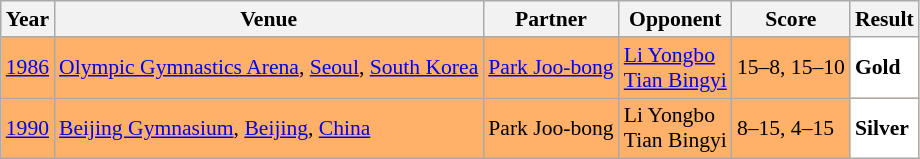<table class="sortable wikitable" style="font-size: 90%;">
<tr>
<th>Year</th>
<th>Venue</th>
<th>Partner</th>
<th>Opponent</th>
<th>Score</th>
<th>Result</th>
</tr>
<tr style="background:#FFB069">
<td align="center"><a href='#'>1986</a></td>
<td align="left"><a href='#'>Olympic Gymnastics Arena</a>, <a href='#'>Seoul</a>, <a href='#'>South Korea</a></td>
<td align="left"> <a href='#'>Park Joo-bong</a></td>
<td align="left"> <a href='#'>Li Yongbo</a><br> <a href='#'>Tian Bingyi</a></td>
<td align="left">15–8, 15–10</td>
<td style="text-align:left; background:white"> <strong>Gold</strong></td>
</tr>
<tr style="background:#FFB069">
<td align="center"><a href='#'>1990</a></td>
<td align="left"><a href='#'>Beijing Gymnasium</a>, <a href='#'>Beijing</a>, <a href='#'>China</a></td>
<td align="left"> Park Joo-bong</td>
<td align="left"> Li Yongbo<br> Tian Bingyi</td>
<td align="left">8–15, 4–15</td>
<td style="text-align:left; background:white"> <strong>Silver</strong></td>
</tr>
</table>
